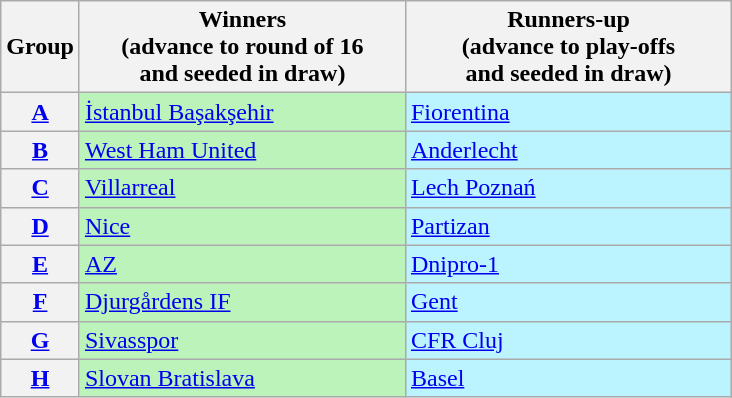<table class="wikitable" style="white-space:nowrap">
<tr>
<th>Group</th>
<th width=210>Winners<br>(advance to round of 16<br>and seeded in draw)</th>
<th width=210>Runners-up<br>(advance to  play-offs<br>and seeded in draw)</th>
</tr>
<tr>
<th><a href='#'>A</a></th>
<td bgcolor=#BBF3BB> <a href='#'>İstanbul Başakşehir</a></td>
<td bgcolor=#BBF3FF> <a href='#'>Fiorentina</a></td>
</tr>
<tr>
<th><a href='#'>B</a></th>
<td bgcolor=#BBF3BB> <a href='#'>West Ham United</a></td>
<td bgcolor=#BBF3FF> <a href='#'>Anderlecht</a></td>
</tr>
<tr>
<th><a href='#'>C</a></th>
<td bgcolor=#BBF3BB> <a href='#'>Villarreal</a></td>
<td bgcolor=#BBF3FF> <a href='#'>Lech Poznań</a></td>
</tr>
<tr>
<th><a href='#'>D</a></th>
<td bgcolor=#BBF3BB> <a href='#'>Nice</a></td>
<td bgcolor=#BBF3FF> <a href='#'>Partizan</a></td>
</tr>
<tr>
<th><a href='#'>E</a></th>
<td bgcolor=#BBF3BB> <a href='#'>AZ</a></td>
<td bgcolor=#BBF3FF> <a href='#'>Dnipro-1</a></td>
</tr>
<tr>
<th><a href='#'>F</a></th>
<td bgcolor=#BBF3BB> <a href='#'>Djurgårdens IF</a></td>
<td bgcolor=#BBF3FF> <a href='#'>Gent</a></td>
</tr>
<tr>
<th><a href='#'>G</a></th>
<td bgcolor=#BBF3BB> <a href='#'>Sivasspor</a></td>
<td bgcolor=#BBF3FF> <a href='#'>CFR Cluj</a></td>
</tr>
<tr>
<th><a href='#'>H</a></th>
<td bgcolor=#BBF3BB> <a href='#'>Slovan Bratislava</a></td>
<td bgcolor=#BBF3FF> <a href='#'>Basel</a></td>
</tr>
</table>
